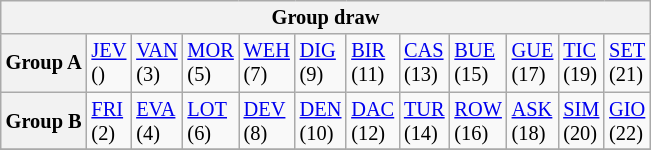<table class="wikitable" style="text-align:center; font-size:85%">
<tr>
<th colspan="12">Group draw</th>
</tr>
<tr>
<th>Group A</th>
<td align="left"> <a href='#'>JEV</a><br>()</td>
<td align="left"> <a href='#'>VAN</a><br>(3)</td>
<td align="left"> <a href='#'>MOR</a><br>(5)</td>
<td align="left"> <a href='#'>WEH</a><br>(7)</td>
<td align="left"> <a href='#'>DIG</a><br>(9)</td>
<td align="left"> <a href='#'>BIR</a><br>(11)</td>
<td align="left"> <a href='#'>CAS</a><br>(13)</td>
<td align="left"> <a href='#'>BUE</a><br>(15)</td>
<td align="left"> <a href='#'>GUE</a><br>(17)</td>
<td align="left"> <a href='#'>TIC</a><br>(19)</td>
<td align="left"> <a href='#'>SET</a><br>(21)</td>
</tr>
<tr>
<th>Group B</th>
<td align="left"> <a href='#'>FRI</a><br>(2)</td>
<td align="left"> <a href='#'>EVA</a><br>(4)</td>
<td align="left"> <a href='#'>LOT</a><br>(6)</td>
<td align="left"> <a href='#'>DEV</a><br>(8)</td>
<td align="left"> <a href='#'>DEN</a><br>(10)</td>
<td align="left"> <a href='#'>DAC</a><br>(12)</td>
<td align="left"> <a href='#'>TUR</a><br>(14)</td>
<td align="left"> <a href='#'>ROW</a><br>(16)</td>
<td align="left"> <a href='#'>ASK</a><br>(18)</td>
<td align="left"> <a href='#'>SIM</a><br>(20)</td>
<td align="left"> <a href='#'>GIO</a><br>(22)</td>
</tr>
<tr>
</tr>
</table>
